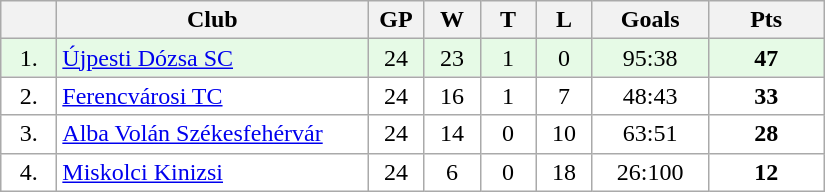<table class="wikitable">
<tr>
<th width="30"></th>
<th width="200">Club</th>
<th width="30">GP</th>
<th width="30">W</th>
<th width="30">T</th>
<th width="30">L</th>
<th width="70">Goals</th>
<th width="70">Pts</th>
</tr>
<tr bgcolor="#e6fae6" align="center">
<td>1.</td>
<td align="left"><a href='#'>Újpesti Dózsa SC</a></td>
<td>24</td>
<td>23</td>
<td>1</td>
<td>0</td>
<td>95:38</td>
<td><strong>47</strong></td>
</tr>
<tr bgcolor="#FFFFFF" align="center">
<td>2.</td>
<td align="left"><a href='#'>Ferencvárosi TC</a></td>
<td>24</td>
<td>16</td>
<td>1</td>
<td>7</td>
<td>48:43</td>
<td><strong>33</strong></td>
</tr>
<tr bgcolor="#FFFFFF" align="center">
<td>3.</td>
<td align="left"><a href='#'>Alba Volán Székesfehérvár</a></td>
<td>24</td>
<td>14</td>
<td>0</td>
<td>10</td>
<td>63:51</td>
<td><strong>28</strong></td>
</tr>
<tr bgcolor="#FFFFFF" align="center">
<td>4.</td>
<td align="left"><a href='#'>Miskolci Kinizsi</a></td>
<td>24</td>
<td>6</td>
<td>0</td>
<td>18</td>
<td>26:100</td>
<td><strong>12</strong></td>
</tr>
</table>
